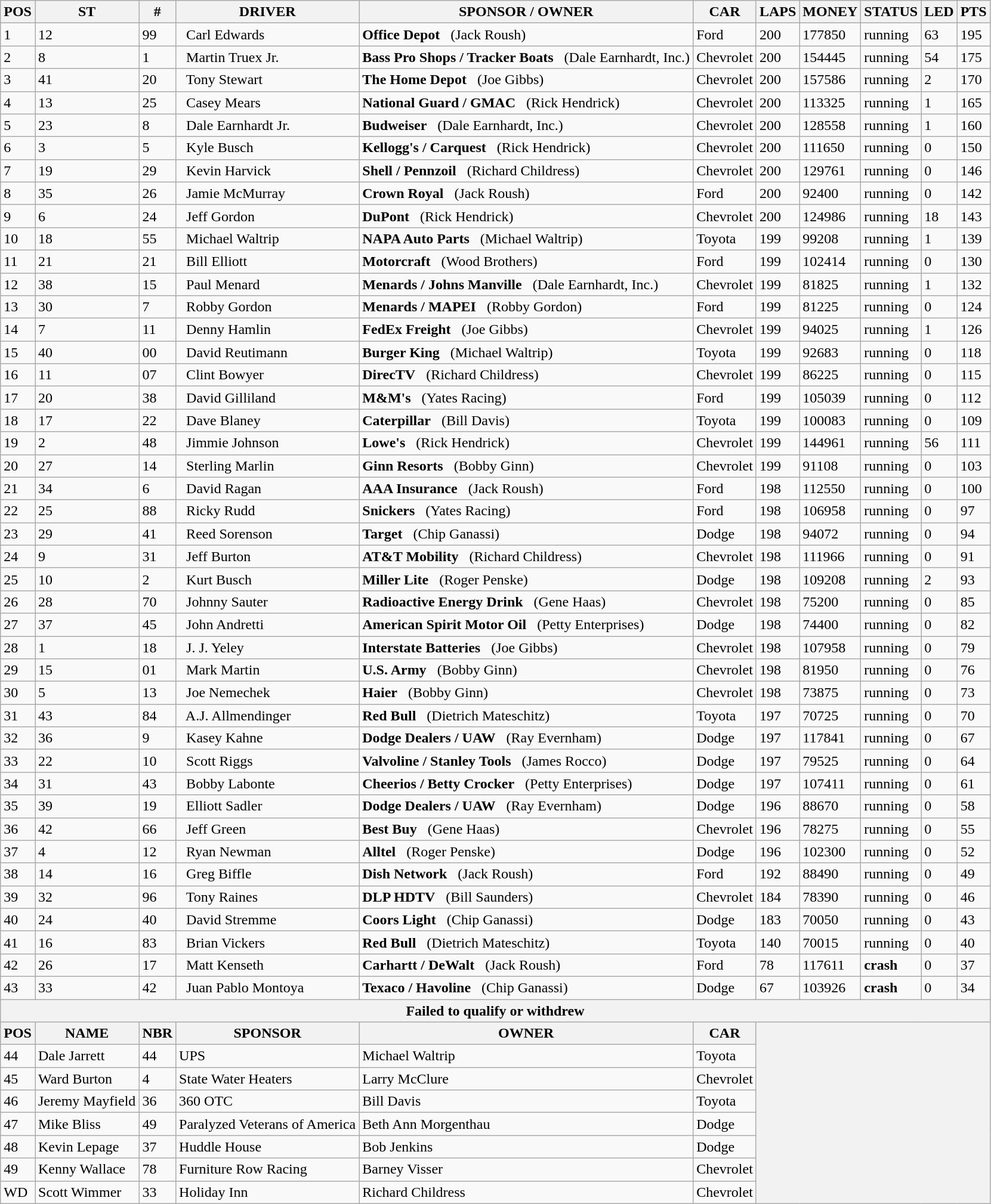<table class="wikitable">
<tr>
<th>POS</th>
<th>ST</th>
<th>#</th>
<th>DRIVER</th>
<th>SPONSOR / OWNER</th>
<th>CAR</th>
<th>LAPS</th>
<th>MONEY</th>
<th>STATUS</th>
<th>LED</th>
<th>PTS</th>
</tr>
<tr>
<td>1</td>
<td>12</td>
<td>99</td>
<td>  Carl Edwards</td>
<td><strong>Office Depot</strong>   (Jack Roush)</td>
<td>Ford</td>
<td>200</td>
<td>177850</td>
<td>running</td>
<td>63</td>
<td>195</td>
</tr>
<tr>
<td>2</td>
<td>8</td>
<td>1</td>
<td>  Martin Truex Jr.</td>
<td><strong>Bass Pro Shops / Tracker Boats</strong>   (Dale Earnhardt, Inc.)</td>
<td>Chevrolet</td>
<td>200</td>
<td>154445</td>
<td>running</td>
<td>54</td>
<td>175</td>
</tr>
<tr>
<td>3</td>
<td>41</td>
<td>20</td>
<td>  Tony Stewart</td>
<td><strong>The Home Depot</strong>   (Joe Gibbs)</td>
<td>Chevrolet</td>
<td>200</td>
<td>157586</td>
<td>running</td>
<td>2</td>
<td>170</td>
</tr>
<tr>
<td>4</td>
<td>13</td>
<td>25</td>
<td>  Casey Mears</td>
<td><strong>National Guard / GMAC</strong>   (Rick Hendrick)</td>
<td>Chevrolet</td>
<td>200</td>
<td>113325</td>
<td>running</td>
<td>1</td>
<td>165</td>
</tr>
<tr>
<td>5</td>
<td>23</td>
<td>8</td>
<td>  Dale Earnhardt Jr.</td>
<td><strong>Budweiser</strong>   (Dale Earnhardt, Inc.)</td>
<td>Chevrolet</td>
<td>200</td>
<td>128558</td>
<td>running</td>
<td>1</td>
<td>160</td>
</tr>
<tr>
<td>6</td>
<td>3</td>
<td>5</td>
<td>  Kyle Busch</td>
<td><strong>Kellogg's / Carquest</strong>   (Rick Hendrick)</td>
<td>Chevrolet</td>
<td>200</td>
<td>111650</td>
<td>running</td>
<td>0</td>
<td>150</td>
</tr>
<tr>
<td>7</td>
<td>19</td>
<td>29</td>
<td>  Kevin Harvick</td>
<td><strong>Shell / Pennzoil</strong>   (Richard Childress)</td>
<td>Chevrolet</td>
<td>200</td>
<td>129761</td>
<td>running</td>
<td>0</td>
<td>146</td>
</tr>
<tr>
<td>8</td>
<td>35</td>
<td>26</td>
<td>  Jamie McMurray</td>
<td><strong>Crown Royal</strong>   (Jack Roush)</td>
<td>Ford</td>
<td>200</td>
<td>92400</td>
<td>running</td>
<td>0</td>
<td>142</td>
</tr>
<tr>
<td>9</td>
<td>6</td>
<td>24</td>
<td>  Jeff Gordon</td>
<td><strong>DuPont</strong>   (Rick Hendrick)</td>
<td>Chevrolet</td>
<td>200</td>
<td>124986</td>
<td>running</td>
<td>18</td>
<td>143</td>
</tr>
<tr>
<td>10</td>
<td>18</td>
<td>55</td>
<td>  Michael Waltrip</td>
<td><strong>NAPA Auto Parts</strong>   (Michael Waltrip)</td>
<td>Toyota</td>
<td>199</td>
<td>99208</td>
<td>running</td>
<td>1</td>
<td>139</td>
</tr>
<tr>
<td>11</td>
<td>21</td>
<td>21</td>
<td>  Bill Elliott</td>
<td><strong>Motorcraft</strong>   (Wood Brothers)</td>
<td>Ford</td>
<td>199</td>
<td>102414</td>
<td>running</td>
<td>0</td>
<td>130</td>
</tr>
<tr>
<td>12</td>
<td>38</td>
<td>15</td>
<td>  Paul Menard</td>
<td><strong>Menards / Johns Manville</strong>   (Dale Earnhardt, Inc.)</td>
<td>Chevrolet</td>
<td>199</td>
<td>81825</td>
<td>running</td>
<td>1</td>
<td>132</td>
</tr>
<tr>
<td>13</td>
<td>30</td>
<td>7</td>
<td>  Robby Gordon</td>
<td><strong>Menards / MAPEI</strong>   (Robby Gordon)</td>
<td>Ford</td>
<td>199</td>
<td>81225</td>
<td>running</td>
<td>0</td>
<td>124</td>
</tr>
<tr>
<td>14</td>
<td>7</td>
<td>11</td>
<td>  Denny Hamlin</td>
<td><strong>FedEx Freight</strong>   (Joe Gibbs)</td>
<td>Chevrolet</td>
<td>199</td>
<td>94025</td>
<td>running</td>
<td>1</td>
<td>126</td>
</tr>
<tr>
<td>15</td>
<td>40</td>
<td>00</td>
<td>  David Reutimann</td>
<td><strong>Burger King</strong>   (Michael Waltrip)</td>
<td>Toyota</td>
<td>199</td>
<td>92683</td>
<td>running</td>
<td>0</td>
<td>118</td>
</tr>
<tr>
<td>16</td>
<td>11</td>
<td>07</td>
<td>  Clint Bowyer</td>
<td><strong>DirecTV</strong>   (Richard Childress)</td>
<td>Chevrolet</td>
<td>199</td>
<td>86225</td>
<td>running</td>
<td>0</td>
<td>115</td>
</tr>
<tr>
<td>17</td>
<td>20</td>
<td>38</td>
<td>  David Gilliland</td>
<td><strong>M&M's</strong>   (Yates Racing)</td>
<td>Ford</td>
<td>199</td>
<td>105039</td>
<td>running</td>
<td>0</td>
<td>112</td>
</tr>
<tr>
<td>18</td>
<td>17</td>
<td>22</td>
<td>  Dave Blaney</td>
<td><strong>Caterpillar</strong>   (Bill Davis)</td>
<td>Toyota</td>
<td>199</td>
<td>100083</td>
<td>running</td>
<td>0</td>
<td>109</td>
</tr>
<tr>
<td>19</td>
<td>2</td>
<td>48</td>
<td>  Jimmie Johnson</td>
<td><strong>Lowe's</strong>   (Rick Hendrick)</td>
<td>Chevrolet</td>
<td>199</td>
<td>144961</td>
<td>running</td>
<td>56</td>
<td>111</td>
</tr>
<tr>
<td>20</td>
<td>27</td>
<td>14</td>
<td>  Sterling Marlin</td>
<td><strong>Ginn Resorts</strong>   (Bobby Ginn)</td>
<td>Chevrolet</td>
<td>199</td>
<td>91108</td>
<td>running</td>
<td>0</td>
<td>103</td>
</tr>
<tr>
<td>21</td>
<td>34</td>
<td>6</td>
<td>  David Ragan</td>
<td><strong>AAA Insurance</strong>   (Jack Roush)</td>
<td>Ford</td>
<td>198</td>
<td>112550</td>
<td>running</td>
<td>0</td>
<td>100</td>
</tr>
<tr>
<td>22</td>
<td>25</td>
<td>88</td>
<td>  Ricky Rudd</td>
<td><strong>Snickers</strong>   (Yates Racing)</td>
<td>Ford</td>
<td>198</td>
<td>106958</td>
<td>running</td>
<td>0</td>
<td>97</td>
</tr>
<tr>
<td>23</td>
<td>29</td>
<td>41</td>
<td>  Reed Sorenson</td>
<td><strong>Target</strong>   (Chip Ganassi)</td>
<td>Dodge</td>
<td>198</td>
<td>94072</td>
<td>running</td>
<td>0</td>
<td>94</td>
</tr>
<tr>
<td>24</td>
<td>9</td>
<td>31</td>
<td>  Jeff Burton</td>
<td><strong>AT&T Mobility</strong>   (Richard Childress)</td>
<td>Chevrolet</td>
<td>198</td>
<td>111966</td>
<td>running</td>
<td>0</td>
<td>91</td>
</tr>
<tr>
<td>25</td>
<td>10</td>
<td>2</td>
<td>  Kurt Busch</td>
<td><strong>Miller Lite</strong>   (Roger Penske)</td>
<td>Dodge</td>
<td>198</td>
<td>109208</td>
<td>running</td>
<td>2</td>
<td>93</td>
</tr>
<tr>
<td>26</td>
<td>28</td>
<td>70</td>
<td>  Johnny Sauter</td>
<td><strong>Radioactive Energy Drink</strong>   (Gene Haas)</td>
<td>Chevrolet</td>
<td>198</td>
<td>75200</td>
<td>running</td>
<td>0</td>
<td>85</td>
</tr>
<tr>
<td>27</td>
<td>37</td>
<td>45</td>
<td>  John Andretti</td>
<td><strong>American Spirit Motor Oil</strong>   (Petty Enterprises)</td>
<td>Dodge</td>
<td>198</td>
<td>74400</td>
<td>running</td>
<td>0</td>
<td>82</td>
</tr>
<tr>
<td>28</td>
<td>1</td>
<td>18</td>
<td>  J. J. Yeley</td>
<td><strong>Interstate Batteries</strong>   (Joe Gibbs)</td>
<td>Chevrolet</td>
<td>198</td>
<td>107958</td>
<td>running</td>
<td>0</td>
<td>79</td>
</tr>
<tr>
<td>29</td>
<td>15</td>
<td>01</td>
<td>  Mark Martin</td>
<td><strong>U.S. Army</strong>   (Bobby Ginn)</td>
<td>Chevrolet</td>
<td>198</td>
<td>81950</td>
<td>running</td>
<td>0</td>
<td>76</td>
</tr>
<tr>
<td>30</td>
<td>5</td>
<td>13</td>
<td>  Joe Nemechek</td>
<td><strong>Haier</strong>   (Bobby Ginn)</td>
<td>Chevrolet</td>
<td>198</td>
<td>73875</td>
<td>running</td>
<td>0</td>
<td>73</td>
</tr>
<tr>
<td>31</td>
<td>43</td>
<td>84</td>
<td>  A.J. Allmendinger</td>
<td><strong>Red Bull</strong>   (Dietrich Mateschitz)</td>
<td>Toyota</td>
<td>197</td>
<td>70725</td>
<td>running</td>
<td>0</td>
<td>70</td>
</tr>
<tr>
<td>32</td>
<td>36</td>
<td>9</td>
<td>  Kasey Kahne</td>
<td><strong>Dodge Dealers / UAW</strong>   (Ray Evernham)</td>
<td>Dodge</td>
<td>197</td>
<td>117841</td>
<td>running</td>
<td>0</td>
<td>67</td>
</tr>
<tr>
<td>33</td>
<td>22</td>
<td>10</td>
<td>  Scott Riggs</td>
<td><strong>Valvoline / Stanley Tools</strong>   (James Rocco)</td>
<td>Dodge</td>
<td>197</td>
<td>79525</td>
<td>running</td>
<td>0</td>
<td>64</td>
</tr>
<tr>
<td>34</td>
<td>31</td>
<td>43</td>
<td>  Bobby Labonte</td>
<td><strong>Cheerios / Betty Crocker</strong>   (Petty Enterprises)</td>
<td>Dodge</td>
<td>197</td>
<td>107411</td>
<td>running</td>
<td>0</td>
<td>61</td>
</tr>
<tr>
<td>35</td>
<td>39</td>
<td>19</td>
<td>  Elliott Sadler</td>
<td><strong>Dodge Dealers / UAW</strong>   (Ray Evernham)</td>
<td>Dodge</td>
<td>196</td>
<td>88670</td>
<td>running</td>
<td>0</td>
<td>58</td>
</tr>
<tr>
<td>36</td>
<td>42</td>
<td>66</td>
<td>  Jeff Green</td>
<td><strong>Best Buy</strong>   (Gene Haas)</td>
<td>Chevrolet</td>
<td>196</td>
<td>78275</td>
<td>running</td>
<td>0</td>
<td>55</td>
</tr>
<tr>
<td>37</td>
<td>4</td>
<td>12</td>
<td>  Ryan Newman</td>
<td><strong>Alltel</strong>   (Roger Penske)</td>
<td>Dodge</td>
<td>196</td>
<td>102300</td>
<td>running</td>
<td>0</td>
<td>52</td>
</tr>
<tr>
<td>38</td>
<td>14</td>
<td>16</td>
<td>  Greg Biffle</td>
<td><strong>Dish Network</strong>   (Jack Roush)</td>
<td>Ford</td>
<td>192</td>
<td>88490</td>
<td>running</td>
<td>0</td>
<td>49</td>
</tr>
<tr>
<td>39</td>
<td>32</td>
<td>96</td>
<td>  Tony Raines</td>
<td><strong>DLP HDTV</strong>   (Bill Saunders)</td>
<td>Chevrolet</td>
<td>184</td>
<td>78390</td>
<td>running</td>
<td>0</td>
<td>46</td>
</tr>
<tr>
<td>40</td>
<td>24</td>
<td>40</td>
<td>  David Stremme</td>
<td><strong>Coors Light</strong>   (Chip Ganassi)</td>
<td>Dodge</td>
<td>183</td>
<td>70050</td>
<td>running</td>
<td>0</td>
<td>43</td>
</tr>
<tr>
<td>41</td>
<td>16</td>
<td>83</td>
<td>  Brian Vickers</td>
<td><strong>Red Bull</strong>   (Dietrich Mateschitz)</td>
<td>Toyota</td>
<td>140</td>
<td>70015</td>
<td>running</td>
<td>0</td>
<td>40</td>
</tr>
<tr>
<td>42</td>
<td>26</td>
<td>17</td>
<td>  Matt Kenseth</td>
<td><strong>Carhartt / DeWalt</strong>   (Jack Roush)</td>
<td>Ford</td>
<td>78</td>
<td>117611</td>
<td><strong>crash</strong></td>
<td>0</td>
<td>37</td>
</tr>
<tr>
<td>43</td>
<td>33</td>
<td>42</td>
<td>  Juan Pablo Montoya</td>
<td><strong>Texaco / Havoline</strong>   (Chip Ganassi)</td>
<td>Dodge</td>
<td>67</td>
<td>103926</td>
<td><strong>crash</strong></td>
<td>0</td>
<td>34</td>
</tr>
<tr>
<th colspan="11">Failed to qualify or withdrew</th>
</tr>
<tr>
<th>POS</th>
<th>NAME</th>
<th>NBR</th>
<th>SPONSOR</th>
<th>OWNER</th>
<th>CAR</th>
<th colspan="5" rowspan="8"></th>
</tr>
<tr>
<td>44</td>
<td>Dale Jarrett</td>
<td>44</td>
<td>UPS</td>
<td>Michael Waltrip</td>
<td>Toyota</td>
</tr>
<tr>
<td>45</td>
<td>Ward Burton</td>
<td>4</td>
<td>State Water Heaters</td>
<td>Larry McClure</td>
<td>Chevrolet</td>
</tr>
<tr>
<td>46</td>
<td>Jeremy Mayfield</td>
<td>36</td>
<td>360 OTC</td>
<td>Bill Davis</td>
<td>Toyota</td>
</tr>
<tr>
<td>47</td>
<td>Mike Bliss</td>
<td>49</td>
<td>Paralyzed Veterans of America</td>
<td>Beth Ann Morgenthau</td>
<td>Dodge</td>
</tr>
<tr>
<td>48</td>
<td>Kevin Lepage</td>
<td>37</td>
<td>Huddle House</td>
<td>Bob Jenkins</td>
<td>Dodge</td>
</tr>
<tr>
<td>49</td>
<td>Kenny Wallace</td>
<td>78</td>
<td>Furniture Row Racing</td>
<td>Barney Visser</td>
<td>Chevrolet</td>
</tr>
<tr>
<td>WD</td>
<td>Scott Wimmer</td>
<td>33</td>
<td>Holiday Inn</td>
<td>Richard Childress</td>
<td>Chevrolet</td>
</tr>
</table>
